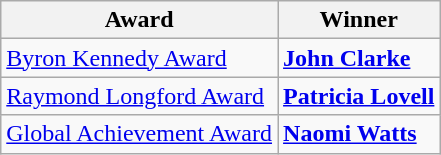<table class="wikitable">
<tr>
<th><strong>Award</strong></th>
<th><strong>Winner</strong></th>
</tr>
<tr>
<td><a href='#'>Byron Kennedy Award</a></td>
<td><strong><a href='#'>John Clarke</a></strong></td>
</tr>
<tr>
<td><a href='#'>Raymond Longford Award</a></td>
<td><strong><a href='#'>Patricia Lovell</a></strong></td>
</tr>
<tr>
<td><a href='#'>Global Achievement Award</a></td>
<td><strong><a href='#'>Naomi Watts</a></strong></td>
</tr>
</table>
